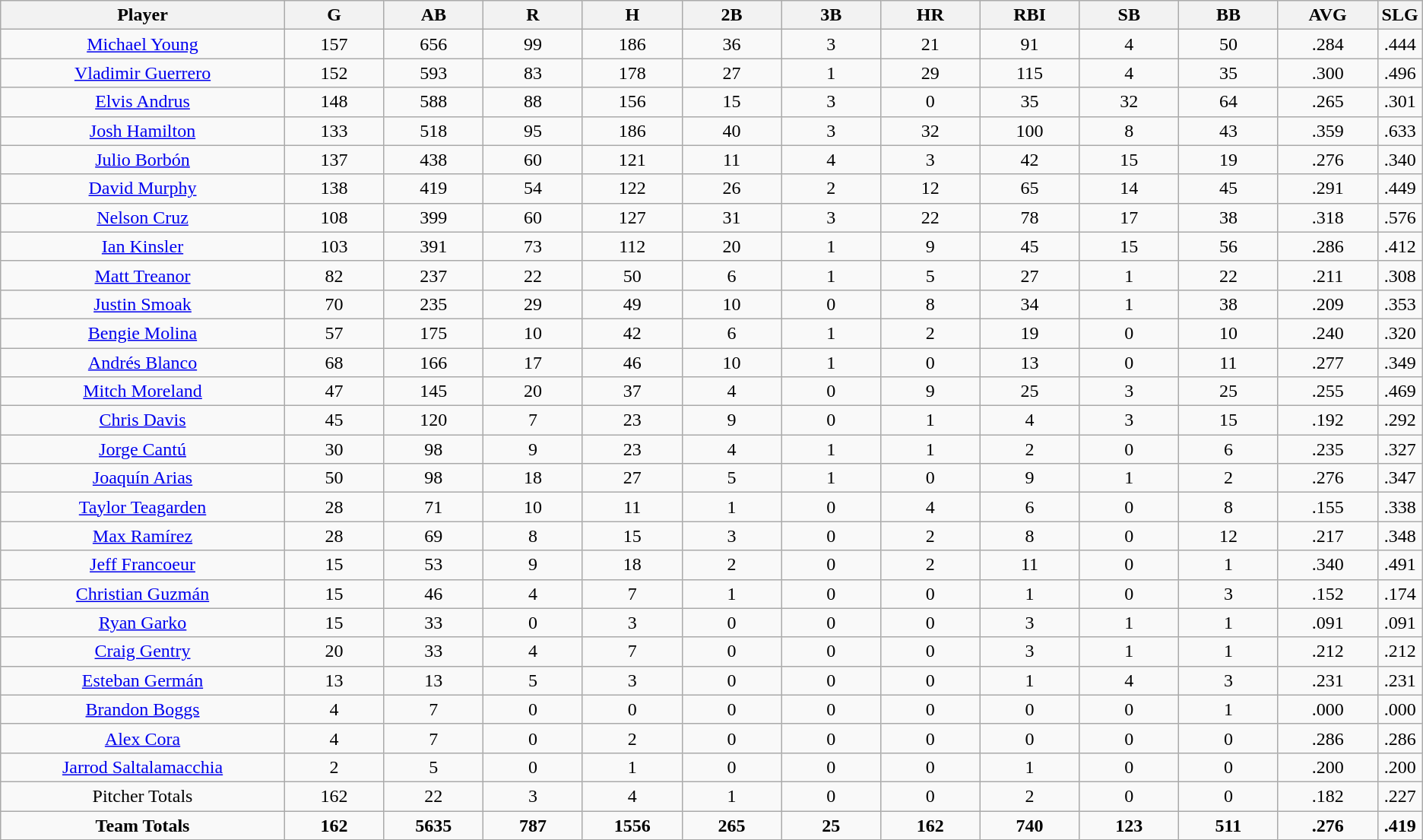<table class=wikitable style="text-align:center">
<tr>
<th bgcolor=#DDDDFF; width="20%">Player</th>
<th bgcolor=#DDDDFF; width="7%">G</th>
<th bgcolor=#DDDDFF; width="7%">AB</th>
<th bgcolor=#DDDDFF; width="7%">R</th>
<th bgcolor=#DDDDFF; width="7%">H</th>
<th bgcolor=#DDDDFF; width="7%">2B</th>
<th bgcolor=#DDDDFF; width="7%">3B</th>
<th bgcolor=#DDDDFF; width="7%">HR</th>
<th bgcolor=#DDDDFF; width="7%">RBI</th>
<th bgcolor=#DDDDFF; width="7%">SB</th>
<th bgcolor=#DDDDFF; width="7%">BB</th>
<th bgcolor=#DDDDFF; width="7%">AVG</th>
<th bgcolor=#DDDDFF; width="7%">SLG</th>
</tr>
<tr>
<td><a href='#'>Michael Young</a></td>
<td>157</td>
<td>656</td>
<td>99</td>
<td>186</td>
<td>36</td>
<td>3</td>
<td>21</td>
<td>91</td>
<td>4</td>
<td>50</td>
<td>.284</td>
<td>.444</td>
</tr>
<tr>
<td><a href='#'>Vladimir Guerrero</a></td>
<td>152</td>
<td>593</td>
<td>83</td>
<td>178</td>
<td>27</td>
<td>1</td>
<td>29</td>
<td>115</td>
<td>4</td>
<td>35</td>
<td>.300</td>
<td>.496</td>
</tr>
<tr>
<td><a href='#'>Elvis Andrus</a></td>
<td>148</td>
<td>588</td>
<td>88</td>
<td>156</td>
<td>15</td>
<td>3</td>
<td>0</td>
<td>35</td>
<td>32</td>
<td>64</td>
<td>.265</td>
<td>.301</td>
</tr>
<tr>
<td><a href='#'>Josh Hamilton</a></td>
<td>133</td>
<td>518</td>
<td>95</td>
<td>186</td>
<td>40</td>
<td>3</td>
<td>32</td>
<td>100</td>
<td>8</td>
<td>43</td>
<td>.359</td>
<td>.633</td>
</tr>
<tr>
<td><a href='#'>Julio Borbón</a></td>
<td>137</td>
<td>438</td>
<td>60</td>
<td>121</td>
<td>11</td>
<td>4</td>
<td>3</td>
<td>42</td>
<td>15</td>
<td>19</td>
<td>.276</td>
<td>.340</td>
</tr>
<tr>
<td><a href='#'>David Murphy</a></td>
<td>138</td>
<td>419</td>
<td>54</td>
<td>122</td>
<td>26</td>
<td>2</td>
<td>12</td>
<td>65</td>
<td>14</td>
<td>45</td>
<td>.291</td>
<td>.449</td>
</tr>
<tr>
<td><a href='#'>Nelson Cruz</a></td>
<td>108</td>
<td>399</td>
<td>60</td>
<td>127</td>
<td>31</td>
<td>3</td>
<td>22</td>
<td>78</td>
<td>17</td>
<td>38</td>
<td>.318</td>
<td>.576</td>
</tr>
<tr>
<td><a href='#'>Ian Kinsler</a></td>
<td>103</td>
<td>391</td>
<td>73</td>
<td>112</td>
<td>20</td>
<td>1</td>
<td>9</td>
<td>45</td>
<td>15</td>
<td>56</td>
<td>.286</td>
<td>.412</td>
</tr>
<tr>
<td><a href='#'>Matt Treanor</a></td>
<td>82</td>
<td>237</td>
<td>22</td>
<td>50</td>
<td>6</td>
<td>1</td>
<td>5</td>
<td>27</td>
<td>1</td>
<td>22</td>
<td>.211</td>
<td>.308</td>
</tr>
<tr>
<td><a href='#'>Justin Smoak</a></td>
<td>70</td>
<td>235</td>
<td>29</td>
<td>49</td>
<td>10</td>
<td>0</td>
<td>8</td>
<td>34</td>
<td>1</td>
<td>38</td>
<td>.209</td>
<td>.353</td>
</tr>
<tr>
<td><a href='#'>Bengie Molina</a></td>
<td>57</td>
<td>175</td>
<td>10</td>
<td>42</td>
<td>6</td>
<td>1</td>
<td>2</td>
<td>19</td>
<td>0</td>
<td>10</td>
<td>.240</td>
<td>.320</td>
</tr>
<tr>
<td><a href='#'>Andrés Blanco</a></td>
<td>68</td>
<td>166</td>
<td>17</td>
<td>46</td>
<td>10</td>
<td>1</td>
<td>0</td>
<td>13</td>
<td>0</td>
<td>11</td>
<td>.277</td>
<td>.349</td>
</tr>
<tr>
<td><a href='#'>Mitch Moreland</a></td>
<td>47</td>
<td>145</td>
<td>20</td>
<td>37</td>
<td>4</td>
<td>0</td>
<td>9</td>
<td>25</td>
<td>3</td>
<td>25</td>
<td>.255</td>
<td>.469</td>
</tr>
<tr>
<td><a href='#'>Chris Davis</a></td>
<td>45</td>
<td>120</td>
<td>7</td>
<td>23</td>
<td>9</td>
<td>0</td>
<td>1</td>
<td>4</td>
<td>3</td>
<td>15</td>
<td>.192</td>
<td>.292</td>
</tr>
<tr>
<td><a href='#'>Jorge Cantú</a></td>
<td>30</td>
<td>98</td>
<td>9</td>
<td>23</td>
<td>4</td>
<td>1</td>
<td>1</td>
<td>2</td>
<td>0</td>
<td>6</td>
<td>.235</td>
<td>.327</td>
</tr>
<tr>
<td><a href='#'>Joaquín Arias</a></td>
<td>50</td>
<td>98</td>
<td>18</td>
<td>27</td>
<td>5</td>
<td>1</td>
<td>0</td>
<td>9</td>
<td>1</td>
<td>2</td>
<td>.276</td>
<td>.347</td>
</tr>
<tr>
<td><a href='#'>Taylor Teagarden</a></td>
<td>28</td>
<td>71</td>
<td>10</td>
<td>11</td>
<td>1</td>
<td>0</td>
<td>4</td>
<td>6</td>
<td>0</td>
<td>8</td>
<td>.155</td>
<td>.338</td>
</tr>
<tr>
<td><a href='#'>Max Ramírez</a></td>
<td>28</td>
<td>69</td>
<td>8</td>
<td>15</td>
<td>3</td>
<td>0</td>
<td>2</td>
<td>8</td>
<td>0</td>
<td>12</td>
<td>.217</td>
<td>.348</td>
</tr>
<tr>
<td><a href='#'>Jeff Francoeur</a></td>
<td>15</td>
<td>53</td>
<td>9</td>
<td>18</td>
<td>2</td>
<td>0</td>
<td>2</td>
<td>11</td>
<td>0</td>
<td>1</td>
<td>.340</td>
<td>.491</td>
</tr>
<tr>
<td><a href='#'>Christian Guzmán</a></td>
<td>15</td>
<td>46</td>
<td>4</td>
<td>7</td>
<td>1</td>
<td>0</td>
<td>0</td>
<td>1</td>
<td>0</td>
<td>3</td>
<td>.152</td>
<td>.174</td>
</tr>
<tr>
<td><a href='#'>Ryan Garko</a></td>
<td>15</td>
<td>33</td>
<td>0</td>
<td>3</td>
<td>0</td>
<td>0</td>
<td>0</td>
<td>3</td>
<td>1</td>
<td>1</td>
<td>.091</td>
<td>.091</td>
</tr>
<tr>
<td><a href='#'>Craig Gentry</a></td>
<td>20</td>
<td>33</td>
<td>4</td>
<td>7</td>
<td>0</td>
<td>0</td>
<td>0</td>
<td>3</td>
<td>1</td>
<td>1</td>
<td>.212</td>
<td>.212</td>
</tr>
<tr>
<td><a href='#'>Esteban Germán</a></td>
<td>13</td>
<td>13</td>
<td>5</td>
<td>3</td>
<td>0</td>
<td>0</td>
<td>0</td>
<td>1</td>
<td>4</td>
<td>3</td>
<td>.231</td>
<td>.231</td>
</tr>
<tr>
<td><a href='#'>Brandon Boggs</a></td>
<td>4</td>
<td>7</td>
<td>0</td>
<td>0</td>
<td>0</td>
<td>0</td>
<td>0</td>
<td>0</td>
<td>0</td>
<td>1</td>
<td>.000</td>
<td>.000</td>
</tr>
<tr>
<td><a href='#'>Alex Cora</a></td>
<td>4</td>
<td>7</td>
<td>0</td>
<td>2</td>
<td>0</td>
<td>0</td>
<td>0</td>
<td>0</td>
<td>0</td>
<td>0</td>
<td>.286</td>
<td>.286</td>
</tr>
<tr>
<td><a href='#'>Jarrod Saltalamacchia</a></td>
<td>2</td>
<td>5</td>
<td>0</td>
<td>1</td>
<td>0</td>
<td>0</td>
<td>0</td>
<td>1</td>
<td>0</td>
<td>0</td>
<td>.200</td>
<td>.200</td>
</tr>
<tr>
<td>Pitcher Totals</td>
<td>162</td>
<td>22</td>
<td>3</td>
<td>4</td>
<td>1</td>
<td>0</td>
<td>0</td>
<td>2</td>
<td>0</td>
<td>0</td>
<td>.182</td>
<td>.227</td>
</tr>
<tr>
<td><strong>Team Totals</strong></td>
<td><strong>162</strong></td>
<td><strong>5635</strong></td>
<td><strong>787</strong></td>
<td><strong>1556</strong></td>
<td><strong>265</strong></td>
<td><strong>25</strong></td>
<td><strong>162</strong></td>
<td><strong>740</strong></td>
<td><strong>123</strong></td>
<td><strong>511</strong></td>
<td><strong>.276</strong></td>
<td><strong>.419</strong></td>
</tr>
</table>
